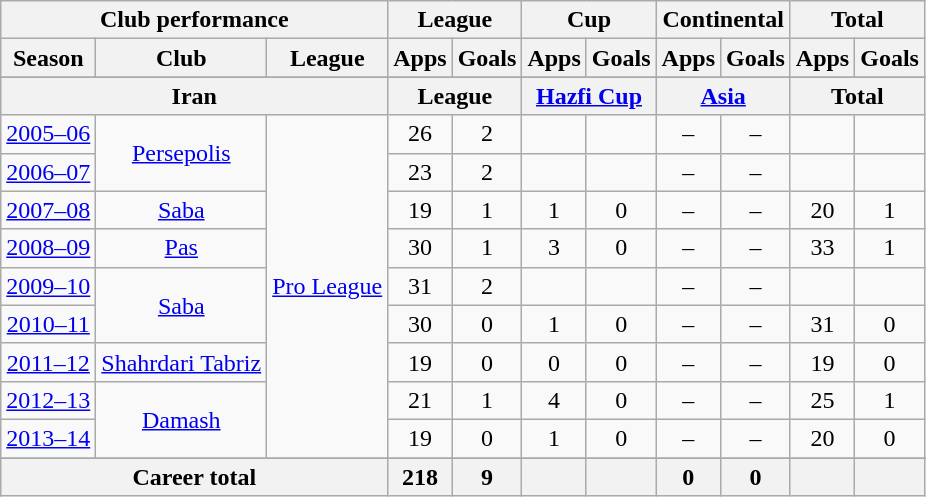<table class="wikitable" style="text-align:center">
<tr>
<th colspan=3>Club performance</th>
<th colspan=2>League</th>
<th colspan=2>Cup</th>
<th colspan=2>Continental</th>
<th colspan=2>Total</th>
</tr>
<tr>
<th>Season</th>
<th>Club</th>
<th>League</th>
<th>Apps</th>
<th>Goals</th>
<th>Apps</th>
<th>Goals</th>
<th>Apps</th>
<th>Goals</th>
<th>Apps</th>
<th>Goals</th>
</tr>
<tr>
</tr>
<tr>
<th colspan=3>Iran</th>
<th colspan=2>League</th>
<th colspan=2><a href='#'>Hazfi Cup</a></th>
<th colspan=2><a href='#'>Asia</a></th>
<th colspan=2>Total</th>
</tr>
<tr>
<td><a href='#'>2005–06</a></td>
<td rowspan="2"><a href='#'>Persepolis</a></td>
<td rowspan="9"><a href='#'>Pro League</a></td>
<td>26</td>
<td>2</td>
<td></td>
<td></td>
<td>–</td>
<td>–</td>
<td></td>
<td></td>
</tr>
<tr>
<td><a href='#'>2006–07</a></td>
<td>23</td>
<td>2</td>
<td></td>
<td></td>
<td>–</td>
<td>–</td>
<td></td>
<td></td>
</tr>
<tr>
<td><a href='#'>2007–08</a></td>
<td rowspan="1"><a href='#'>Saba</a></td>
<td>19</td>
<td>1</td>
<td>1</td>
<td>0</td>
<td>–</td>
<td>–</td>
<td>20</td>
<td>1</td>
</tr>
<tr>
<td><a href='#'>2008–09</a></td>
<td rowspan="1"><a href='#'>Pas</a></td>
<td>30</td>
<td>1</td>
<td>3</td>
<td>0</td>
<td>–</td>
<td>–</td>
<td>33</td>
<td>1</td>
</tr>
<tr>
<td><a href='#'>2009–10</a></td>
<td rowspan="2"><a href='#'>Saba</a></td>
<td>31</td>
<td>2</td>
<td></td>
<td></td>
<td>–</td>
<td>–</td>
<td></td>
<td></td>
</tr>
<tr>
<td><a href='#'>2010–11</a></td>
<td>30</td>
<td>0</td>
<td>1</td>
<td>0</td>
<td>–</td>
<td>–</td>
<td>31</td>
<td>0</td>
</tr>
<tr>
<td><a href='#'>2011–12</a></td>
<td rowspan="1"><a href='#'>Shahrdari Tabriz</a></td>
<td>19</td>
<td>0</td>
<td>0</td>
<td>0</td>
<td>–</td>
<td>–</td>
<td>19</td>
<td>0</td>
</tr>
<tr>
<td><a href='#'>2012–13</a></td>
<td rowspan="2"><a href='#'>Damash</a></td>
<td>21</td>
<td>1</td>
<td>4</td>
<td>0</td>
<td>–</td>
<td>–</td>
<td>25</td>
<td>1</td>
</tr>
<tr>
<td><a href='#'>2013–14</a></td>
<td>19</td>
<td>0</td>
<td>1</td>
<td>0</td>
<td>–</td>
<td>–</td>
<td>20</td>
<td>0</td>
</tr>
<tr>
</tr>
<tr>
<th colspan=3>Career total</th>
<th>218</th>
<th>9</th>
<th></th>
<th></th>
<th>0</th>
<th>0</th>
<th></th>
<th></th>
</tr>
</table>
